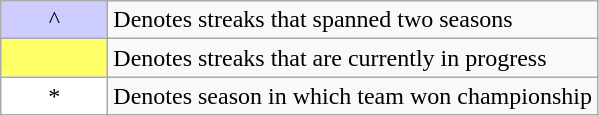<table class="wikitable">
<tr>
<td style="background-color:#ccccff; width:4em" colspan=2 align=center>^</td>
<td>Denotes streaks that spanned two seasons</td>
</tr>
<tr>
<td style="background-color:#ffff66; width:4em" colspan=2 align=center></td>
<td>Denotes streaks that are currently in progress</td>
</tr>
<tr>
<td style="background-color:#ffffff; width:4em" colspan=2 align=center>*</td>
<td>Denotes season in which team won championship</td>
</tr>
</table>
